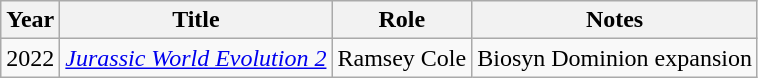<table class = "wikitable">
<tr>
<th>Year</th>
<th>Title</th>
<th>Role</th>
<th>Notes</th>
</tr>
<tr>
<td>2022</td>
<td><em><a href='#'>Jurassic World Evolution 2</a></em></td>
<td>Ramsey Cole</td>
<td>Biosyn Dominion expansion</td>
</tr>
</table>
